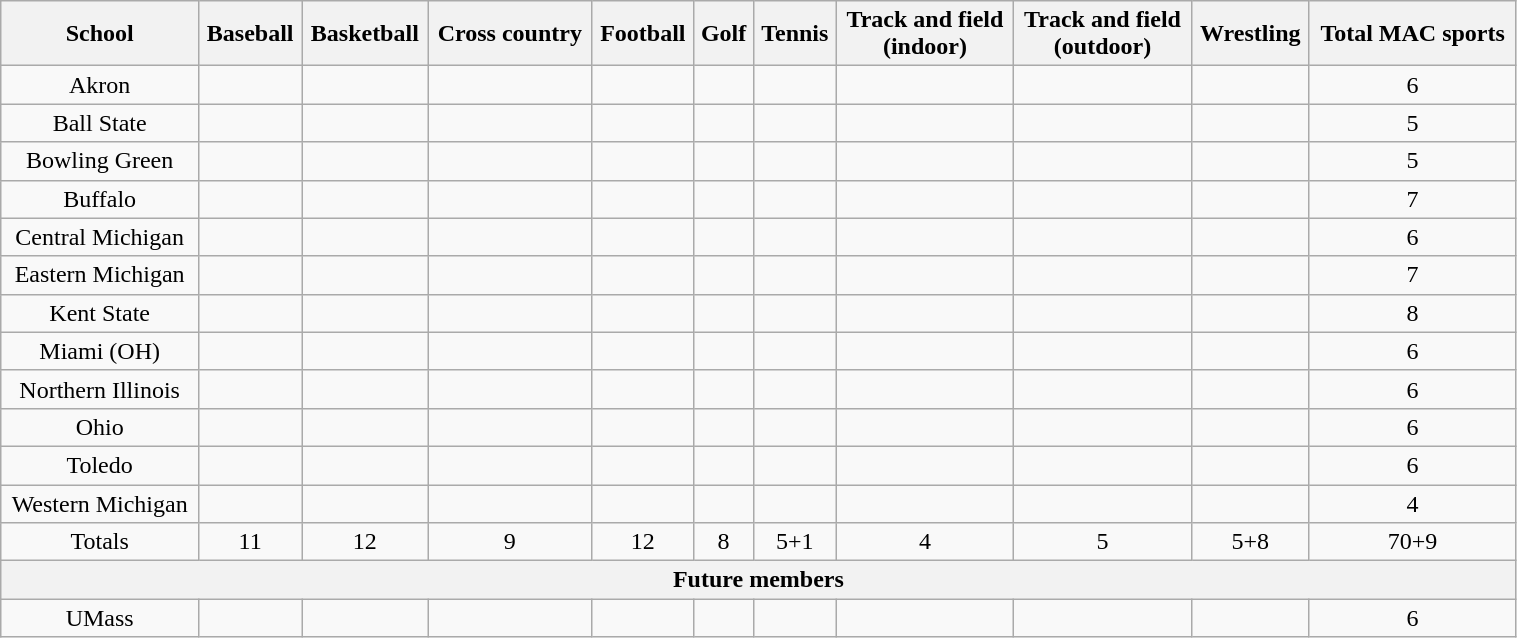<table class="wikitable" style="text-align:center; width:80%;">
<tr>
<th>School</th>
<th>Baseball</th>
<th>Basketball</th>
<th>Cross country</th>
<th>Football</th>
<th>Golf</th>
<th>Tennis</th>
<th>Track and field<br>(indoor)</th>
<th>Track and field<br>(outdoor)</th>
<th>Wrestling</th>
<th>Total MAC sports</th>
</tr>
<tr>
<td>Akron</td>
<td></td>
<td></td>
<td></td>
<td></td>
<td></td>
<td></td>
<td></td>
<td></td>
<td></td>
<td>6</td>
</tr>
<tr>
<td>Ball State</td>
<td></td>
<td></td>
<td></td>
<td></td>
<td></td>
<td></td>
<td></td>
<td></td>
<td></td>
<td>5</td>
</tr>
<tr>
<td>Bowling Green</td>
<td></td>
<td></td>
<td></td>
<td></td>
<td></td>
<td></td>
<td></td>
<td></td>
<td></td>
<td>5</td>
</tr>
<tr>
<td>Buffalo</td>
<td></td>
<td></td>
<td></td>
<td></td>
<td></td>
<td></td>
<td></td>
<td></td>
<td></td>
<td>7</td>
</tr>
<tr>
<td>Central Michigan</td>
<td></td>
<td></td>
<td></td>
<td></td>
<td></td>
<td></td>
<td></td>
<td></td>
<td></td>
<td>6</td>
</tr>
<tr>
<td>Eastern Michigan</td>
<td></td>
<td></td>
<td></td>
<td></td>
<td></td>
<td></td>
<td></td>
<td></td>
<td></td>
<td>7</td>
</tr>
<tr>
<td>Kent State</td>
<td></td>
<td></td>
<td></td>
<td></td>
<td></td>
<td></td>
<td></td>
<td></td>
<td></td>
<td>8</td>
</tr>
<tr>
<td>Miami (OH)</td>
<td></td>
<td></td>
<td></td>
<td></td>
<td></td>
<td></td>
<td></td>
<td></td>
<td></td>
<td>6</td>
</tr>
<tr>
<td>Northern Illinois</td>
<td></td>
<td></td>
<td></td>
<td></td>
<td></td>
<td></td>
<td></td>
<td></td>
<td></td>
<td>6</td>
</tr>
<tr>
<td>Ohio</td>
<td></td>
<td></td>
<td></td>
<td></td>
<td></td>
<td></td>
<td></td>
<td></td>
<td></td>
<td>6</td>
</tr>
<tr>
<td>Toledo</td>
<td></td>
<td></td>
<td></td>
<td></td>
<td></td>
<td></td>
<td></td>
<td></td>
<td></td>
<td>6</td>
</tr>
<tr>
<td>Western Michigan</td>
<td></td>
<td></td>
<td></td>
<td></td>
<td></td>
<td></td>
<td></td>
<td></td>
<td></td>
<td>4</td>
</tr>
<tr>
<td>Totals</td>
<td>11</td>
<td>12</td>
<td>9</td>
<td>12</td>
<td>8</td>
<td>5+1</td>
<td>4</td>
<td>5</td>
<td>5+8</td>
<td>70+9</td>
</tr>
<tr>
<th colspan=12>Future members</th>
</tr>
<tr>
<td>UMass</td>
<td></td>
<td></td>
<td></td>
<td></td>
<td></td>
<td></td>
<td></td>
<td></td>
<td></td>
<td>6</td>
</tr>
</table>
